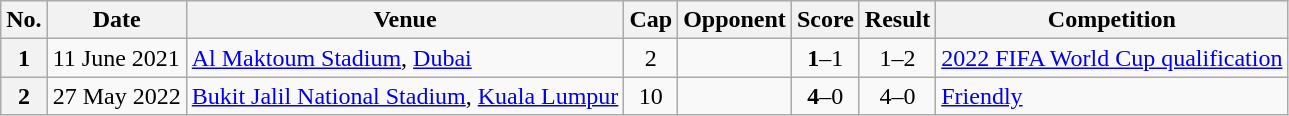<table class="wikitable sortable plainrowheaders">
<tr>
<th scope=col>No.</th>
<th scope=col data-sort-type=date>Date</th>
<th scope=col>Venue</th>
<th scope=col>Cap</th>
<th scope=col>Opponent</th>
<th scope=col>Score</th>
<th scope=col>Result</th>
<th scope=col>Competition</th>
</tr>
<tr>
<th scope=row>1</th>
<td>11 June 2021</td>
<td><a href='#'>Al Maktoum Stadium</a>, <a href='#'>Dubai</a></td>
<td align=center>2</td>
<td></td>
<td align=center><strong>1</strong>–1</td>
<td align=center>1–2</td>
<td><a href='#'>2022 FIFA World Cup qualification</a></td>
</tr>
<tr>
<th scope=row>2</th>
<td>27 May 2022</td>
<td><a href='#'>Bukit Jalil National Stadium</a>, <a href='#'>Kuala Lumpur</a></td>
<td align=center>10</td>
<td></td>
<td align=center><strong>4</strong>–0</td>
<td align=center>4–0</td>
<td><a href='#'>Friendly</a></td>
</tr>
</table>
